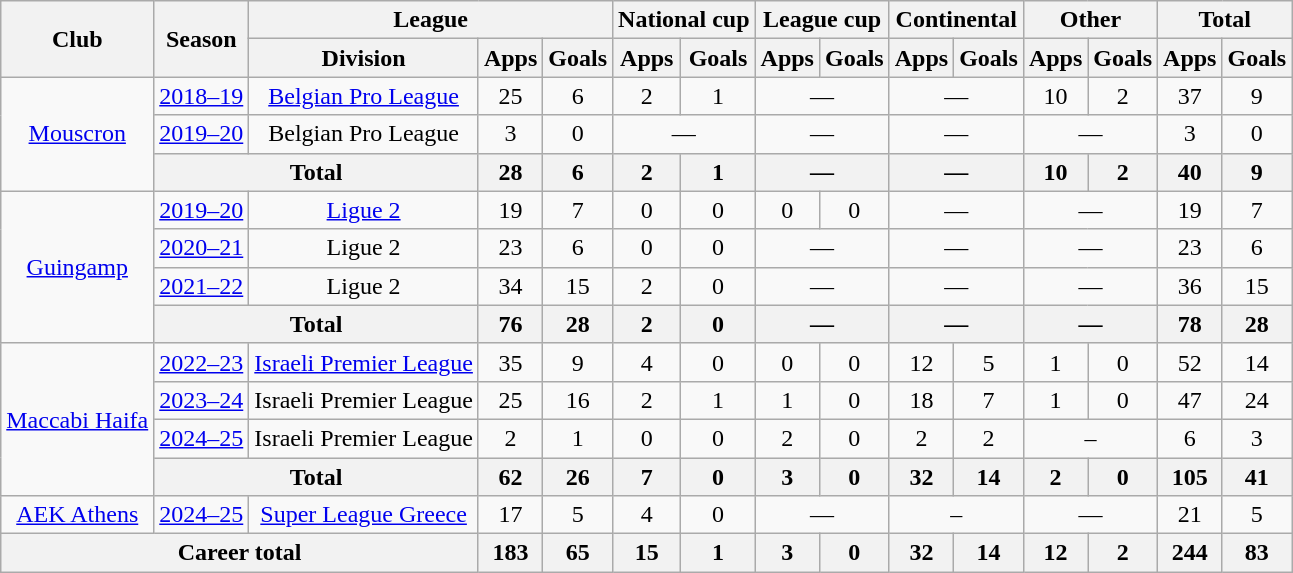<table class="wikitable" style="text-align:center">
<tr>
<th rowspan="2">Club</th>
<th rowspan="2">Season</th>
<th colspan="3">League</th>
<th colspan="2">National cup</th>
<th colspan="2">League cup</th>
<th colspan="2">Continental</th>
<th colspan="2">Other</th>
<th colspan="2">Total</th>
</tr>
<tr>
<th>Division</th>
<th>Apps</th>
<th>Goals</th>
<th>Apps</th>
<th>Goals</th>
<th>Apps</th>
<th>Goals</th>
<th>Apps</th>
<th>Goals</th>
<th>Apps</th>
<th>Goals</th>
<th>Apps</th>
<th>Goals</th>
</tr>
<tr>
<td rowspan="3"><a href='#'>Mouscron</a></td>
<td><a href='#'>2018–19</a></td>
<td><a href='#'>Belgian Pro League</a></td>
<td>25</td>
<td>6</td>
<td>2</td>
<td>1</td>
<td colspan="2">—</td>
<td colspan="2">—</td>
<td>10</td>
<td>2</td>
<td>37</td>
<td>9</td>
</tr>
<tr>
<td><a href='#'>2019–20</a></td>
<td>Belgian Pro League</td>
<td>3</td>
<td>0</td>
<td colspan="2">—</td>
<td colspan="2">—</td>
<td colspan="2">—</td>
<td colspan="2">—</td>
<td>3</td>
<td>0</td>
</tr>
<tr>
<th colspan="2">Total</th>
<th>28</th>
<th>6</th>
<th>2</th>
<th>1</th>
<th colspan="2">—</th>
<th colspan="2">—</th>
<th>10</th>
<th>2</th>
<th>40</th>
<th>9</th>
</tr>
<tr>
<td rowspan="4"><a href='#'>Guingamp</a></td>
<td><a href='#'>2019–20</a></td>
<td><a href='#'>Ligue 2</a></td>
<td>19</td>
<td>7</td>
<td>0</td>
<td>0</td>
<td>0</td>
<td>0</td>
<td colspan="2">—</td>
<td colspan="2">—</td>
<td>19</td>
<td>7</td>
</tr>
<tr>
<td><a href='#'>2020–21</a></td>
<td>Ligue 2</td>
<td>23</td>
<td>6</td>
<td>0</td>
<td>0</td>
<td colspan="2">—</td>
<td colspan="2">—</td>
<td colspan="2">—</td>
<td>23</td>
<td>6</td>
</tr>
<tr>
<td><a href='#'>2021–22</a></td>
<td>Ligue 2</td>
<td>34</td>
<td>15</td>
<td>2</td>
<td>0</td>
<td colspan="2">—</td>
<td colspan="2">—</td>
<td colspan="2">—</td>
<td>36</td>
<td>15</td>
</tr>
<tr>
<th colspan="2">Total</th>
<th>76</th>
<th>28</th>
<th>2</th>
<th>0</th>
<th colspan="2">—</th>
<th colspan="2">—</th>
<th colspan="2">—</th>
<th>78</th>
<th>28</th>
</tr>
<tr>
<td rowspan="4"><a href='#'>Maccabi Haifa</a></td>
<td><a href='#'>2022–23</a></td>
<td><a href='#'>Israeli Premier League</a></td>
<td>35</td>
<td>9</td>
<td>4</td>
<td>0</td>
<td>0</td>
<td>0</td>
<td>12</td>
<td>5</td>
<td>1</td>
<td>0</td>
<td>52</td>
<td>14</td>
</tr>
<tr>
<td><a href='#'>2023–24</a></td>
<td>Israeli Premier League</td>
<td>25</td>
<td>16</td>
<td>2</td>
<td>1</td>
<td>1</td>
<td>0</td>
<td>18</td>
<td>7</td>
<td>1</td>
<td>0</td>
<td>47</td>
<td>24</td>
</tr>
<tr>
<td><a href='#'>2024–25</a></td>
<td>Israeli Premier League</td>
<td>2</td>
<td>1</td>
<td>0</td>
<td>0</td>
<td>2</td>
<td>0</td>
<td>2</td>
<td>2</td>
<td colspan="2">–</td>
<td>6</td>
<td>3</td>
</tr>
<tr>
<th colspan="2">Total</th>
<th>62</th>
<th>26</th>
<th>7</th>
<th>0</th>
<th>3</th>
<th>0</th>
<th>32</th>
<th>14</th>
<th>2</th>
<th>0</th>
<th>105</th>
<th>41</th>
</tr>
<tr>
<td><a href='#'>AEK Athens</a></td>
<td><a href='#'>2024–25</a></td>
<td><a href='#'>Super League Greece</a></td>
<td>17</td>
<td>5</td>
<td>4</td>
<td>0</td>
<td colspan="2">—</td>
<td colspan="2">–</td>
<td colspan="2">—</td>
<td>21</td>
<td>5</td>
</tr>
<tr>
<th colspan="3">Career total</th>
<th>183</th>
<th>65</th>
<th>15</th>
<th>1</th>
<th>3</th>
<th>0</th>
<th>32</th>
<th>14</th>
<th>12</th>
<th>2</th>
<th>244</th>
<th>83</th>
</tr>
</table>
